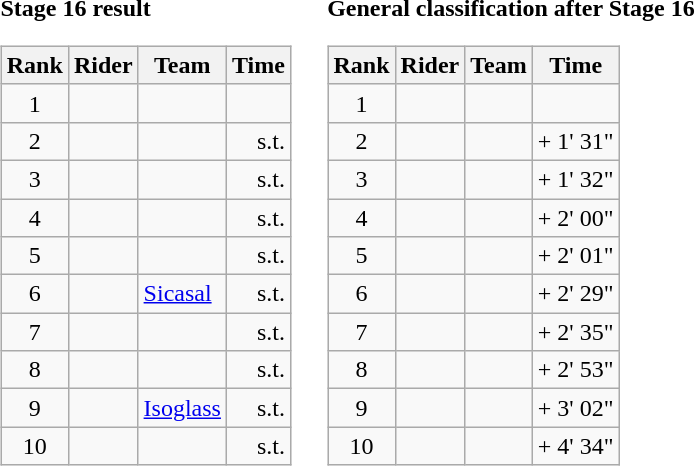<table>
<tr>
<td><strong>Stage 16 result</strong><br><table class="wikitable">
<tr>
<th scope="col">Rank</th>
<th scope="col">Rider</th>
<th scope="col">Team</th>
<th scope="col">Time</th>
</tr>
<tr>
<td style="text-align:center;">1</td>
<td></td>
<td></td>
<td style="text-align:right;"></td>
</tr>
<tr>
<td style="text-align:center;">2</td>
<td></td>
<td></td>
<td style="text-align:right;">s.t.</td>
</tr>
<tr>
<td style="text-align:center;">3</td>
<td></td>
<td></td>
<td style="text-align:right;">s.t.</td>
</tr>
<tr>
<td style="text-align:center;">4</td>
<td></td>
<td></td>
<td style="text-align:right;">s.t.</td>
</tr>
<tr>
<td style="text-align:center;">5</td>
<td></td>
<td></td>
<td style="text-align:right;">s.t.</td>
</tr>
<tr>
<td style="text-align:center;">6</td>
<td></td>
<td><a href='#'>Sicasal</a></td>
<td style="text-align:right;">s.t.</td>
</tr>
<tr>
<td style="text-align:center;">7</td>
<td></td>
<td></td>
<td style="text-align:right;">s.t.</td>
</tr>
<tr>
<td style="text-align:center;">8</td>
<td></td>
<td></td>
<td style="text-align:right;">s.t.</td>
</tr>
<tr>
<td style="text-align:center;">9</td>
<td></td>
<td><a href='#'>Isoglass</a></td>
<td style="text-align:right;">s.t.</td>
</tr>
<tr>
<td style="text-align:center;">10</td>
<td></td>
<td></td>
<td style="text-align:right;">s.t.</td>
</tr>
</table>
</td>
<td></td>
<td><strong>General classification after Stage 16</strong><br><table class="wikitable">
<tr>
<th scope="col">Rank</th>
<th scope="col">Rider</th>
<th scope="col">Team</th>
<th scope="col">Time</th>
</tr>
<tr>
<td style="text-align:center;">1</td>
<td></td>
<td></td>
<td style="text-align:right;"></td>
</tr>
<tr>
<td style="text-align:center;">2</td>
<td></td>
<td></td>
<td style="text-align:right;">+ 1' 31"</td>
</tr>
<tr>
<td style="text-align:center;">3</td>
<td></td>
<td></td>
<td style="text-align:right;">+ 1' 32"</td>
</tr>
<tr>
<td style="text-align:center;">4</td>
<td></td>
<td></td>
<td style="text-align:right;">+ 2' 00"</td>
</tr>
<tr>
<td style="text-align:center;">5</td>
<td></td>
<td></td>
<td style="text-align:right;">+ 2' 01"</td>
</tr>
<tr>
<td style="text-align:center;">6</td>
<td></td>
<td></td>
<td style="text-align:right;">+ 2' 29"</td>
</tr>
<tr>
<td style="text-align:center;">7</td>
<td></td>
<td></td>
<td style="text-align:right;">+ 2' 35"</td>
</tr>
<tr>
<td style="text-align:center;">8</td>
<td></td>
<td></td>
<td style="text-align:right;">+ 2' 53"</td>
</tr>
<tr>
<td style="text-align:center;">9</td>
<td></td>
<td></td>
<td style="text-align:right;">+ 3' 02"</td>
</tr>
<tr>
<td style="text-align:center;">10</td>
<td></td>
<td></td>
<td style="text-align:right;">+ 4' 34"</td>
</tr>
</table>
</td>
</tr>
</table>
